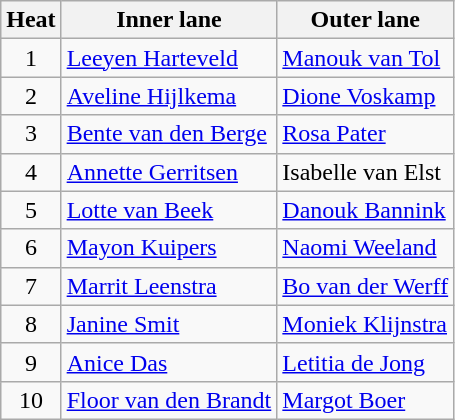<table class="wikitable">
<tr>
<th>Heat</th>
<th>Inner lane</th>
<th>Outer lane</th>
</tr>
<tr>
<td align="center">1</td>
<td><a href='#'>Leeyen Harteveld</a></td>
<td><a href='#'>Manouk van Tol</a></td>
</tr>
<tr>
<td align="center">2</td>
<td><a href='#'>Aveline Hijlkema</a></td>
<td><a href='#'>Dione Voskamp</a></td>
</tr>
<tr>
<td align="center">3</td>
<td><a href='#'>Bente van den Berge</a></td>
<td><a href='#'>Rosa Pater</a></td>
</tr>
<tr>
<td align="center">4</td>
<td><a href='#'>Annette Gerritsen</a></td>
<td>Isabelle van Elst</td>
</tr>
<tr>
<td align="center">5</td>
<td><a href='#'>Lotte van Beek</a></td>
<td><a href='#'>Danouk Bannink</a></td>
</tr>
<tr>
<td align="center">6</td>
<td><a href='#'>Mayon Kuipers</a></td>
<td><a href='#'>Naomi Weeland</a></td>
</tr>
<tr>
<td align="center">7</td>
<td><a href='#'>Marrit Leenstra</a></td>
<td><a href='#'>Bo van der Werff</a></td>
</tr>
<tr>
<td align="center">8</td>
<td><a href='#'>Janine Smit</a></td>
<td><a href='#'>Moniek Klijnstra</a></td>
</tr>
<tr>
<td align="center">9</td>
<td><a href='#'>Anice Das</a></td>
<td><a href='#'>Letitia de Jong</a></td>
</tr>
<tr>
<td align="center">10</td>
<td><a href='#'>Floor van den Brandt</a></td>
<td><a href='#'>Margot Boer</a></td>
</tr>
</table>
